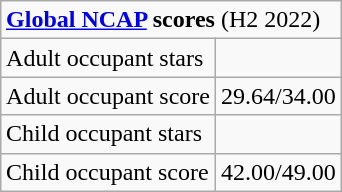<table class="wikitable" align="right">
<tr>
<td colspan="2"><strong><a href='#'>Global NCAP</a> scores</strong> (H2 2022)</td>
</tr>
<tr>
<td>Adult occupant stars</td>
<td></td>
</tr>
<tr>
<td>Adult occupant score</td>
<td>29.64/34.00</td>
</tr>
<tr>
<td>Child occupant stars</td>
<td></td>
</tr>
<tr>
<td>Child occupant score</td>
<td>42.00/49.00</td>
</tr>
</table>
